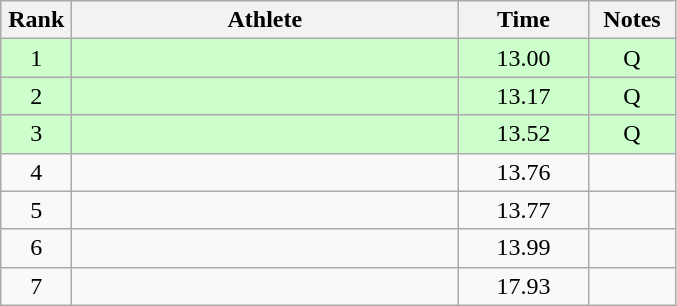<table class="wikitable" style="text-align:center">
<tr>
<th width=40>Rank</th>
<th width=250>Athlete</th>
<th width=80>Time</th>
<th width=50>Notes</th>
</tr>
<tr bgcolor=ccffcc>
<td>1</td>
<td align=left></td>
<td>13.00</td>
<td>Q</td>
</tr>
<tr bgcolor=ccffcc>
<td>2</td>
<td align=left></td>
<td>13.17</td>
<td>Q</td>
</tr>
<tr bgcolor=ccffcc>
<td>3</td>
<td align=left></td>
<td>13.52</td>
<td>Q</td>
</tr>
<tr>
<td>4</td>
<td align=left></td>
<td>13.76</td>
<td></td>
</tr>
<tr>
<td>5</td>
<td align=left></td>
<td>13.77</td>
<td></td>
</tr>
<tr>
<td>6</td>
<td align=left></td>
<td>13.99</td>
<td></td>
</tr>
<tr>
<td>7</td>
<td align=left></td>
<td>17.93</td>
<td></td>
</tr>
</table>
